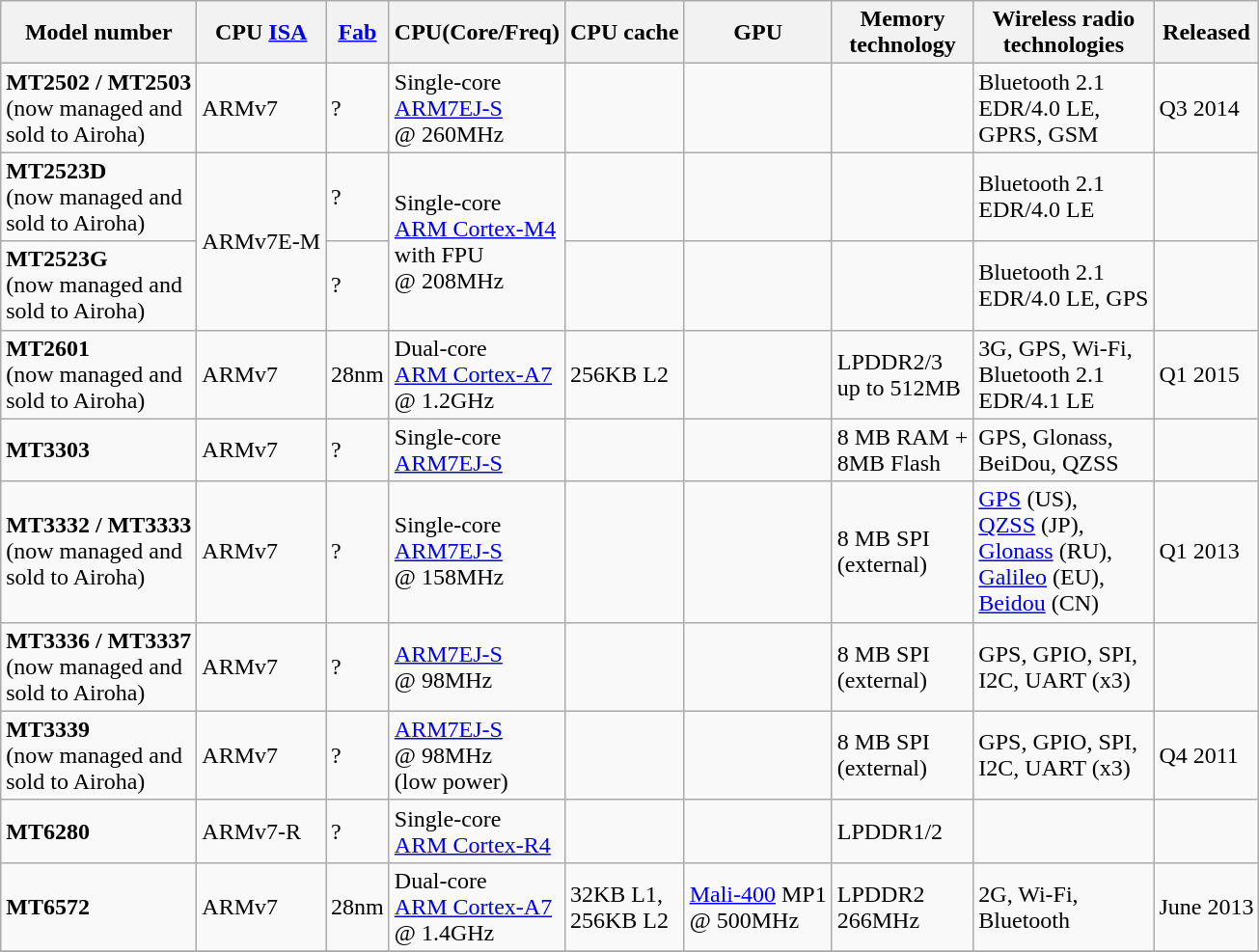<table class="wikitable">
<tr>
<th>Model number</th>
<th>CPU <a href='#'>ISA</a></th>
<th><a href='#'>Fab</a></th>
<th>CPU(Core/Freq)</th>
<th>CPU cache</th>
<th>GPU</th>
<th>Memory <br>technology</th>
<th>Wireless radio <br>technologies</th>
<th>Released</th>
</tr>
<tr>
<td><b>MT2502 / MT2503</b> <br>(now managed and <br>sold to Airoha)</td>
<td>ARMv7</td>
<td>?</td>
<td>Single-core <br><a href='#'>ARM7EJ-S</a> <br>@ 260MHz</td>
<td></td>
<td></td>
<td></td>
<td>Bluetooth 2.1 <br>EDR/4.0 LE, <br>GPRS, GSM</td>
<td>Q3 2014</td>
</tr>
<tr>
<td><b>MT2523D</b> <br>(now managed and <br>sold to Airoha)</td>
<td rowspan="2">ARMv7E-M</td>
<td>?</td>
<td rowspan="2">Single-core <br><a href='#'>ARM Cortex-M4</a> <br>with FPU <br>@ 208MHz</td>
<td></td>
<td></td>
<td></td>
<td>Bluetooth 2.1 <br>EDR/4.0 LE</td>
<td></td>
</tr>
<tr>
<td><b>MT2523G</b> <br>(now managed and <br>sold to Airoha)</td>
<td>?</td>
<td></td>
<td></td>
<td></td>
<td>Bluetooth 2.1 <br>EDR/4.0 LE, GPS</td>
<td></td>
</tr>
<tr>
<td><b>MT2601</b><br>(now managed and <br>sold to Airoha)</td>
<td>ARMv7</td>
<td>28nm</td>
<td>Dual-core <br><a href='#'>ARM Cortex-A7</a> <br>@ 1.2GHz</td>
<td>256KB L2</td>
<td></td>
<td>LPDDR2/3 <br>up to 512MB</td>
<td>3G, GPS, Wi-Fi, <br>Bluetooth 2.1 <br>EDR/4.1 LE</td>
<td>Q1 2015</td>
</tr>
<tr>
<td><b>MT3303</b></td>
<td>ARMv7</td>
<td>?</td>
<td>Single-core <br><a href='#'>ARM7EJ-S</a></td>
<td></td>
<td></td>
<td>8 MB RAM + <br>8MB Flash</td>
<td>GPS, Glonass, <br>BeiDou, QZSS</td>
<td></td>
</tr>
<tr>
<td><b>MT3332 / MT3333</b> <br>(now managed and <br>sold to Airoha)</td>
<td>ARMv7</td>
<td>?</td>
<td>Single-core <br><a href='#'>ARM7EJ-S</a> <br>@ 158MHz</td>
<td></td>
<td></td>
<td>8 MB SPI <br>(external)</td>
<td><a href='#'>GPS</a> (US), <br><a href='#'>QZSS</a> (JP), <br><a href='#'>Glonass</a> (RU), <br><a href='#'>Galileo</a> (EU), <br><a href='#'>Beidou</a> (CN) </td>
<td>Q1 2013</td>
</tr>
<tr>
<td><b>MT3336 / MT3337</b> <br>(now managed and <br>sold to Airoha)</td>
<td>ARMv7</td>
<td>?</td>
<td><a href='#'>ARM7EJ-S</a> <br>@ 98MHz</td>
<td></td>
<td></td>
<td>8 MB SPI <br>(external)</td>
<td>GPS, GPIO, SPI, <br>I2C, UART (x3) </td>
<td></td>
</tr>
<tr>
<td><b>MT3339</b> <br>(now managed and <br>sold to Airoha)</td>
<td>ARMv7</td>
<td>?</td>
<td><a href='#'>ARM7EJ-S</a> <br>@ 98MHz <br>(low power)</td>
<td></td>
<td></td>
<td>8 MB SPI <br>(external)</td>
<td>GPS, GPIO, SPI, <br>I2C, UART (x3) </td>
<td>Q4 2011</td>
</tr>
<tr>
<td><b>MT6280</b></td>
<td>ARMv7-R</td>
<td>?</td>
<td>Single-core <br><a href='#'>ARM Cortex-R4</a></td>
<td></td>
<td></td>
<td>LPDDR1/2</td>
<td></td>
<td></td>
</tr>
<tr>
<td><b>MT6572</b></td>
<td>ARMv7</td>
<td>28nm</td>
<td>Dual-core <br><a href='#'>ARM Cortex-A7</a> <br>@ 1.4GHz</td>
<td>32KB L1, <br>256KB L2</td>
<td><a href='#'>Mali-400</a> MP1 <br>@ 500MHz</td>
<td>LPDDR2 <br>266MHz</td>
<td>2G, Wi-Fi, <br>Bluetooth</td>
<td>June 2013</td>
</tr>
<tr>
</tr>
</table>
